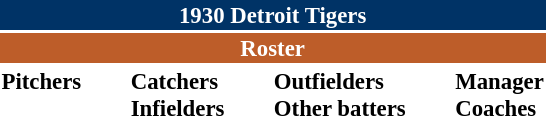<table class="toccolours" style="font-size: 95%;">
<tr>
<th colspan="10" style="background-color: #003366; color: white; text-align: center;">1930 Detroit Tigers</th>
</tr>
<tr>
<td colspan="10" style="background-color: #bd5d29; color: white; text-align: center;"><strong>Roster</strong></td>
</tr>
<tr>
<td valign="top"><strong>Pitchers</strong><br>











</td>
<td width="25px"></td>
<td valign="top"><strong>Catchers</strong><br>




<strong>Infielders</strong>








</td>
<td width="25px"></td>
<td valign="top"><strong>Outfielders</strong><br>







<strong>Other batters</strong>
</td>
<td width="25px"></td>
<td valign="top"><strong>Manager</strong><br>
<strong>Coaches</strong>

</td>
</tr>
</table>
